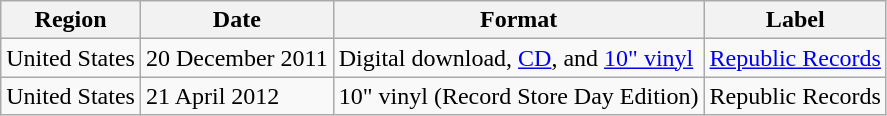<table class=wikitable>
<tr>
<th>Region</th>
<th>Date</th>
<th>Format</th>
<th>Label</th>
</tr>
<tr>
<td>United States</td>
<td>20 December 2011</td>
<td>Digital download, <a href='#'>CD</a>, and <a href='#'>10" vinyl</a></td>
<td><a href='#'>Republic Records</a></td>
</tr>
<tr>
<td>United States</td>
<td>21 April 2012</td>
<td>10" vinyl (Record Store Day Edition)</td>
<td>Republic Records</td>
</tr>
</table>
